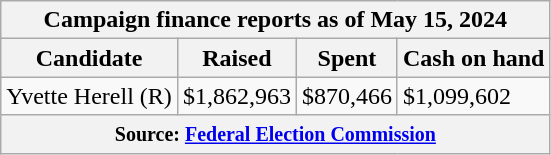<table class="wikitable sortable">
<tr>
<th colspan=4>Campaign finance reports as of May 15, 2024</th>
</tr>
<tr style="text-align:center;">
<th>Candidate</th>
<th>Raised</th>
<th>Spent</th>
<th>Cash on hand</th>
</tr>
<tr>
<td>Yvette Herell (R)</td>
<td>$1,862,963</td>
<td>$870,466</td>
<td>$1,099,602</td>
</tr>
<tr>
<th colspan="4"><small>Source: <a href='#'>Federal Election Commission</a></small></th>
</tr>
</table>
